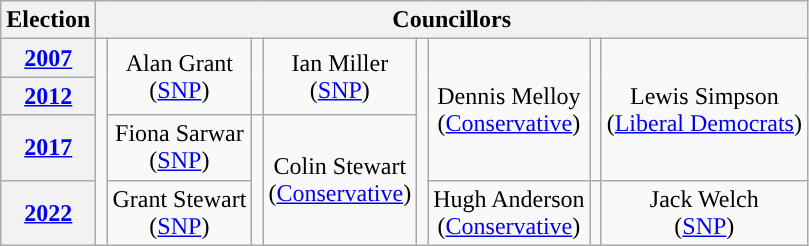<table class="wikitable" style="text-align:center">
<tr>
<th>Election</th>
<th colspan=8>Councillors</th>
</tr>
<tr>
<th><a href='#'>2007</a></th>
<td rowspan=4; style="background-color: "></td>
<td rowspan=2>Alan Grant<br>(<a href='#'>SNP</a>)</td>
<td rowspan=2; style="background-color: "></td>
<td rowspan=2>Ian Miller<br>(<a href='#'>SNP</a>)</td>
<td rowspan=4; style="background-color: "></td>
<td rowspan=3>Dennis Melloy<br>(<a href='#'>Conservative</a>)</td>
<td rowspan=3; style="background-color: "></td>
<td rowspan=3>Lewis Simpson<br>(<a href='#'>Liberal Democrats</a>)</td>
</tr>
<tr>
<th><a href='#'>2012</a></th>
</tr>
<tr>
<th><a href='#'>2017</a></th>
<td rowspan=1>Fiona Sarwar<br>(<a href='#'>SNP</a>)</td>
<td rowspan=2; style="background-color: "></td>
<td rowspan=2>Colin Stewart<br>(<a href='#'>Conservative</a>)</td>
</tr>
<tr>
<th><a href='#'>2022</a></th>
<td rowspan=1>Grant Stewart<br>(<a href='#'>SNP</a>)</td>
<td rowspan=1>Hugh Anderson<br>(<a href='#'>Conservative</a>)</td>
<td rowspan=1; style="background-color: "></td>
<td rowspan=1>Jack Welch<br>(<a href='#'>SNP</a>)</td>
</tr>
</table>
